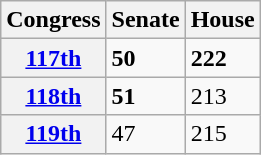<table class="wikitable" style="margin-left:1em">
<tr>
<th>Congress</th>
<th>Senate</th>
<th>House</th>
</tr>
<tr>
<th><a href='#'>117th</a></th>
<td><strong>50</strong></td>
<td><strong>222</strong></td>
</tr>
<tr>
<th><a href='#'>118th</a></th>
<td><strong>51</strong></td>
<td>213</td>
</tr>
<tr>
<th><a href='#'>119th</a></th>
<td>47</td>
<td>215</td>
</tr>
</table>
